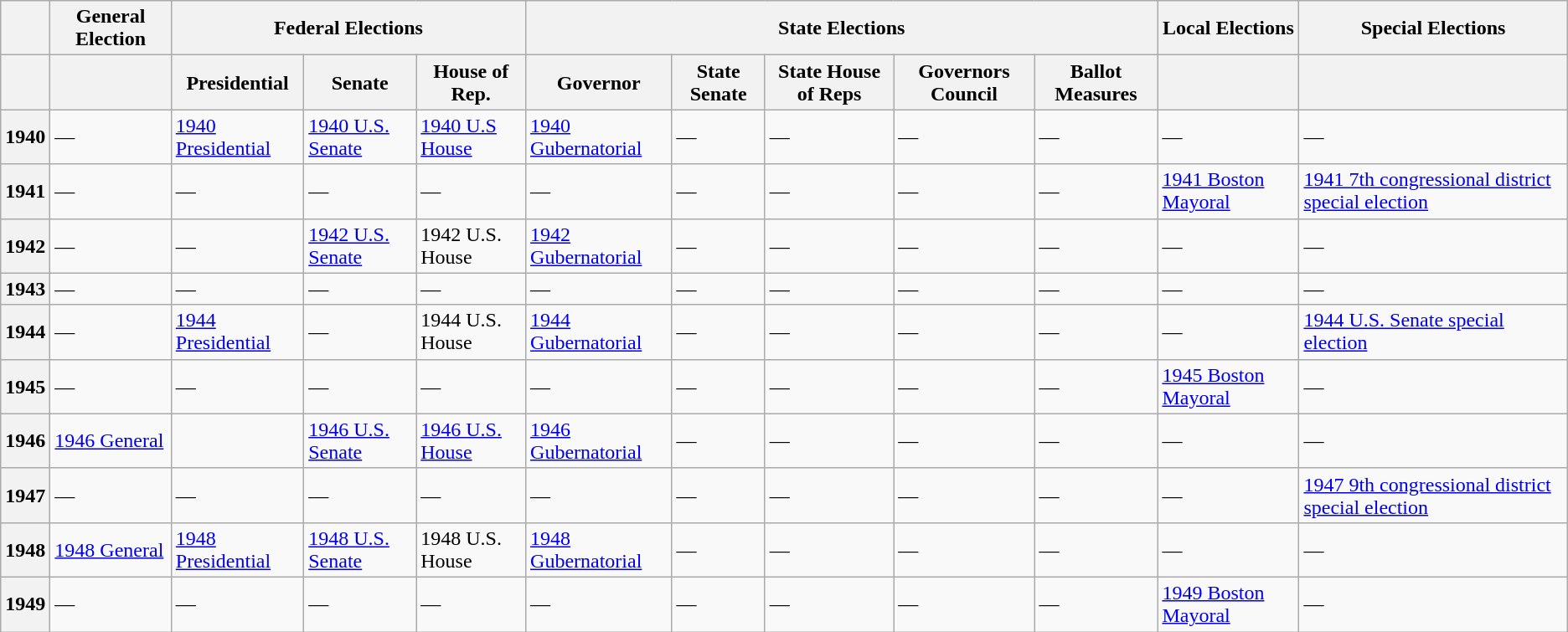<table class="wikitable mw-collapsible">
<tr>
<th></th>
<th>General Election</th>
<th colspan=3>Federal Elections</th>
<th colspan=5>State Elections</th>
<th>Local Elections</th>
<th>Special Elections</th>
</tr>
<tr>
<th></th>
<th></th>
<th>Presidential</th>
<th>Senate</th>
<th>House of Rep.</th>
<th>Governor</th>
<th>State Senate</th>
<th>State House of Reps</th>
<th>Governors Council</th>
<th>Ballot Measures</th>
<th></th>
<th></th>
</tr>
<tr>
<th>1940</th>
<td>—</td>
<td><a href='#'>1940 Presidential</a></td>
<td><a href='#'>1940 U.S. Senate</a></td>
<td><a href='#'>1940 U.S House</a></td>
<td><a href='#'>1940 Gubernatorial</a></td>
<td>—</td>
<td>—</td>
<td>—</td>
<td>—</td>
<td>—</td>
<td>—</td>
</tr>
<tr>
<th>1941</th>
<td>—</td>
<td>—</td>
<td>—</td>
<td>—</td>
<td>—</td>
<td>—</td>
<td>—</td>
<td>—</td>
<td>—</td>
<td><a href='#'>1941 Boston Mayoral</a></td>
<td><a href='#'>1941 7th congressional district special election</a></td>
</tr>
<tr>
<th>1942</th>
<td>—</td>
<td>—</td>
<td><a href='#'>1942 U.S. Senate</a></td>
<td>1942 U.S. House</td>
<td><a href='#'>1942 Gubernatorial</a></td>
<td>—</td>
<td>—</td>
<td>—</td>
<td>—</td>
<td>—</td>
<td>—</td>
</tr>
<tr>
<th>1943</th>
<td>—</td>
<td>—</td>
<td>—</td>
<td>—</td>
<td>—</td>
<td>—</td>
<td>—</td>
<td>—</td>
<td>—</td>
<td>—</td>
<td>—</td>
</tr>
<tr>
<th>1944</th>
<td>—</td>
<td><a href='#'>1944 Presidential</a></td>
<td>—</td>
<td>1944 U.S. House</td>
<td><a href='#'>1944 Gubernatorial</a></td>
<td>—</td>
<td>—</td>
<td>—</td>
<td>—</td>
<td>—</td>
<td><a href='#'>1944 U.S. Senate special election</a></td>
</tr>
<tr>
<th>1945</th>
<td>—</td>
<td>—</td>
<td>—</td>
<td>—</td>
<td>—</td>
<td>—</td>
<td>—</td>
<td>—</td>
<td>—</td>
<td><a href='#'>1945 Boston Mayoral</a></td>
<td>—</td>
</tr>
<tr>
<th>1946</th>
<td><a href='#'>1946 General</a></td>
<td></td>
<td><a href='#'>1946 U.S. Senate</a></td>
<td><a href='#'>1946 U.S. House</a></td>
<td><a href='#'>1946 Gubernatorial</a></td>
<td>—</td>
<td>—</td>
<td>—</td>
<td>—</td>
<td>—</td>
<td>—</td>
</tr>
<tr>
<th>1947</th>
<td>—</td>
<td>—</td>
<td>—</td>
<td>—</td>
<td>—</td>
<td>—</td>
<td>—</td>
<td>—</td>
<td>—</td>
<td>—</td>
<td><a href='#'>1947 9th congressional district special election</a></td>
</tr>
<tr>
<th>1948</th>
<td><a href='#'>1948 General</a></td>
<td><a href='#'>1948 Presidential</a></td>
<td><a href='#'>1948 U.S. Senate</a></td>
<td>1948 U.S. House</td>
<td><a href='#'>1948 Gubernatorial</a></td>
<td>—</td>
<td>—</td>
<td>—</td>
<td>—</td>
<td>—</td>
<td>—</td>
</tr>
<tr>
<th>1949</th>
<td>—</td>
<td>—</td>
<td>—</td>
<td>—</td>
<td>—</td>
<td>—</td>
<td>—</td>
<td>—</td>
<td>—</td>
<td><a href='#'>1949 Boston Mayoral</a></td>
<td>—</td>
</tr>
</table>
